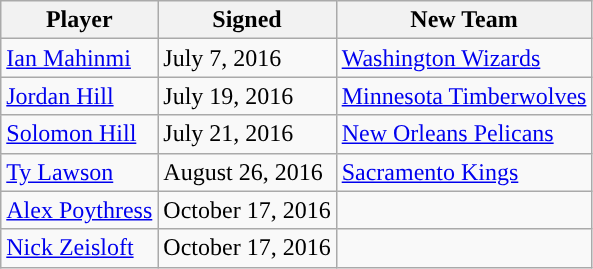<table class="wikitable sortable sortable">
<tr>
<th>Player</th>
<th>Signed</th>
<th>New Team</th>
</tr>
<tr>
<td><a href='#'>Ian Mahinmi</a></td>
<td>July 7, 2016</td>
<td><a href='#'>Washington Wizards</a></td>
</tr>
<tr>
<td><a href='#'>Jordan Hill</a></td>
<td>July 19, 2016</td>
<td><a href='#'>Minnesota Timberwolves</a></td>
</tr>
<tr>
<td><a href='#'>Solomon Hill</a></td>
<td>July 21, 2016</td>
<td><a href='#'>New Orleans Pelicans</a></td>
</tr>
<tr>
<td><a href='#'>Ty Lawson</a></td>
<td>August 26, 2016</td>
<td><a href='#'>Sacramento Kings</a></td>
</tr>
<tr>
<td><a href='#'>Alex Poythress</a></td>
<td>October 17, 2016</td>
<td></td>
</tr>
<tr>
<td><a href='#'>Nick Zeisloft</a></td>
<td>October 17, 2016</td>
<td></td>
</tr>
</table>
